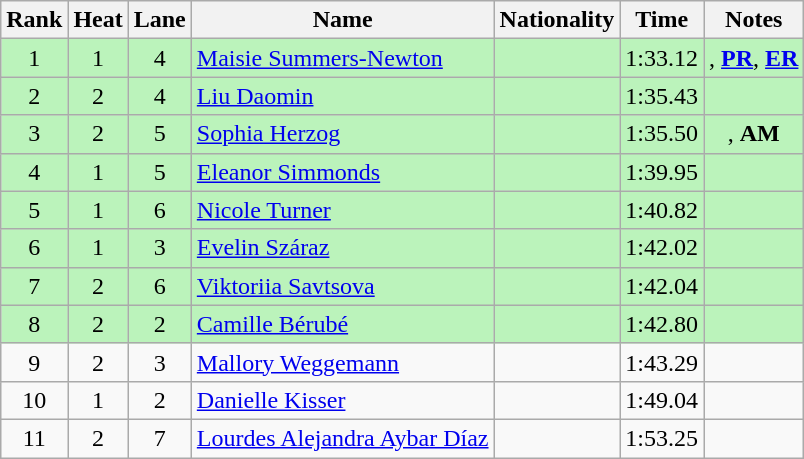<table class="wikitable sortable" style="text-align:center">
<tr>
<th>Rank</th>
<th>Heat</th>
<th>Lane</th>
<th>Name</th>
<th>Nationality</th>
<th>Time</th>
<th>Notes</th>
</tr>
<tr bgcolor=bbf3bb>
<td>1</td>
<td>1</td>
<td>4</td>
<td align=left><a href='#'>Maisie Summers-Newton</a></td>
<td align=left></td>
<td>1:33.12</td>
<td>, <strong><a href='#'>PR</a></strong>, <strong><a href='#'>ER</a></strong></td>
</tr>
<tr bgcolor=bbf3bb>
<td>2</td>
<td>2</td>
<td>4</td>
<td align=left><a href='#'>Liu Daomin</a></td>
<td align=left></td>
<td>1:35.43</td>
<td></td>
</tr>
<tr bgcolor=bbf3bb>
<td>3</td>
<td>2</td>
<td>5</td>
<td align=left><a href='#'>Sophia Herzog</a></td>
<td align=left></td>
<td>1:35.50</td>
<td>, <strong>AM</strong></td>
</tr>
<tr bgcolor=bbf3bb>
<td>4</td>
<td>1</td>
<td>5</td>
<td align=left><a href='#'>Eleanor Simmonds</a></td>
<td align=left></td>
<td>1:39.95</td>
<td></td>
</tr>
<tr bgcolor=bbf3bb>
<td>5</td>
<td>1</td>
<td>6</td>
<td align=left><a href='#'>Nicole Turner</a></td>
<td align=left></td>
<td>1:40.82</td>
<td></td>
</tr>
<tr bgcolor=bbf3bb>
<td>6</td>
<td>1</td>
<td>3</td>
<td align=left><a href='#'>Evelin Száraz</a></td>
<td align=left></td>
<td>1:42.02</td>
<td></td>
</tr>
<tr bgcolor=bbf3bb>
<td>7</td>
<td>2</td>
<td>6</td>
<td align=left><a href='#'>Viktoriia Savtsova</a></td>
<td align=left></td>
<td>1:42.04</td>
<td></td>
</tr>
<tr bgcolor=bbf3bb>
<td>8</td>
<td>2</td>
<td>2</td>
<td align=left><a href='#'>Camille Bérubé</a></td>
<td align=left></td>
<td>1:42.80</td>
<td></td>
</tr>
<tr>
<td>9</td>
<td>2</td>
<td>3</td>
<td align=left><a href='#'>Mallory Weggemann</a></td>
<td align=left></td>
<td>1:43.29</td>
<td></td>
</tr>
<tr>
<td>10</td>
<td>1</td>
<td>2</td>
<td align=left><a href='#'>Danielle Kisser</a></td>
<td align=left></td>
<td>1:49.04</td>
<td></td>
</tr>
<tr>
<td>11</td>
<td>2</td>
<td>7</td>
<td align=left><a href='#'>Lourdes Alejandra Aybar Díaz</a></td>
<td align=left></td>
<td>1:53.25</td>
<td></td>
</tr>
</table>
